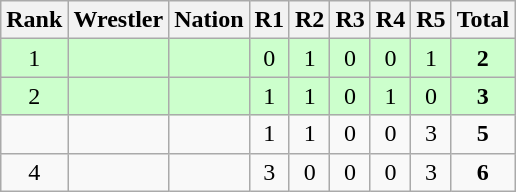<table class="wikitable sortable" style="text-align:center;">
<tr>
<th>Rank</th>
<th>Wrestler</th>
<th>Nation</th>
<th>R1</th>
<th>R2</th>
<th>R3</th>
<th>R4</th>
<th>R5</th>
<th>Total</th>
</tr>
<tr style="background:#cfc;">
<td>1</td>
<td align=left></td>
<td align=left></td>
<td>0</td>
<td>1</td>
<td>0</td>
<td>0</td>
<td>1</td>
<td><strong>2</strong></td>
</tr>
<tr style="background:#cfc;">
<td>2</td>
<td align=left></td>
<td align=left></td>
<td>1</td>
<td>1</td>
<td>0</td>
<td>1</td>
<td>0</td>
<td><strong>3</strong></td>
</tr>
<tr>
<td></td>
<td align=left></td>
<td align=left></td>
<td>1</td>
<td>1</td>
<td>0</td>
<td>0</td>
<td>3</td>
<td><strong>5</strong></td>
</tr>
<tr>
<td>4</td>
<td align=left></td>
<td align=left></td>
<td>3</td>
<td>0</td>
<td>0</td>
<td>0</td>
<td>3</td>
<td><strong>6</strong></td>
</tr>
</table>
